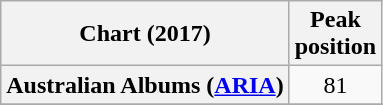<table class="wikitable sortable plainrowheaders" style="text-align:center">
<tr>
<th scope="col">Chart (2017)</th>
<th scope="col">Peak<br> position</th>
</tr>
<tr>
<th scope="row">Australian Albums (<a href='#'>ARIA</a>)</th>
<td>81</td>
</tr>
<tr>
</tr>
<tr>
</tr>
<tr>
</tr>
<tr>
</tr>
</table>
